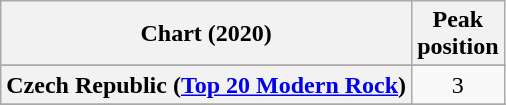<table class="wikitable sortable plainrowheaders" style="text-align:center;">
<tr>
<th>Chart (2020)</th>
<th>Peak <br>position</th>
</tr>
<tr>
</tr>
<tr>
<th scope="row">Czech Republic (<a href='#'>Top 20 Modern Rock</a>)</th>
<td>3</td>
</tr>
<tr>
</tr>
<tr>
</tr>
<tr>
</tr>
</table>
